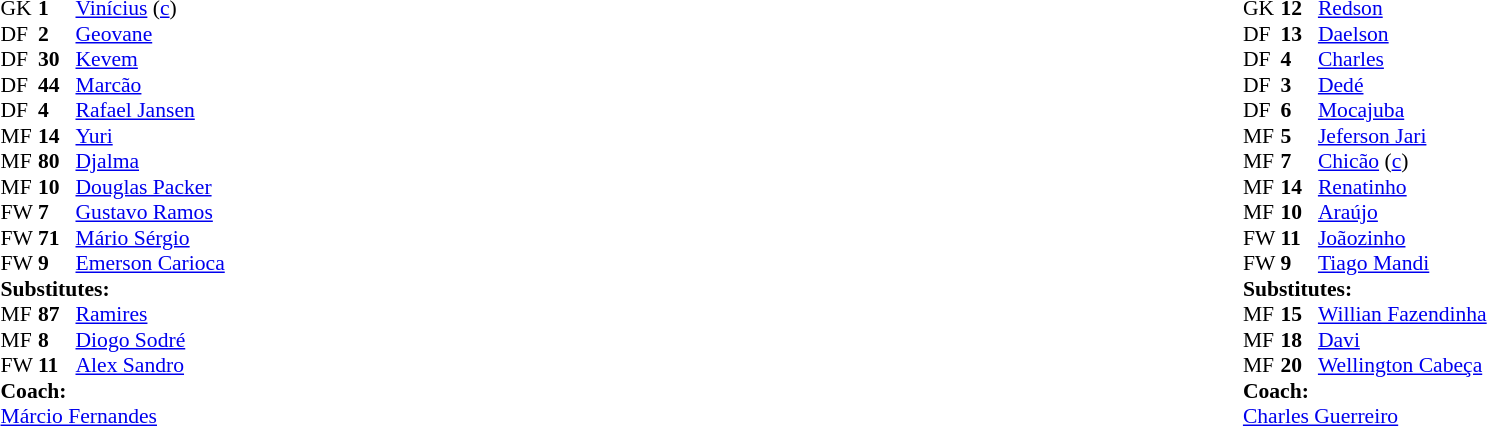<table width="100%">
<tr>
<td valign="top" width="40%"><br><table style="font-size:90%" cellspacing="0" cellpadding="0">
<tr>
<th width=25></th>
<th width=25></th>
</tr>
<tr>
<td>GK</td>
<td><strong>1</strong></td>
<td> <a href='#'>Vinícius</a> (<a href='#'>c</a>)</td>
</tr>
<tr>
<td>DF</td>
<td><strong>2</strong></td>
<td> <a href='#'>Geovane</a></td>
</tr>
<tr>
<td>DF</td>
<td><strong>30</strong></td>
<td> <a href='#'>Kevem</a></td>
<td></td>
<td></td>
</tr>
<tr>
<td>DF</td>
<td><strong>44</strong></td>
<td> <a href='#'>Marcão</a></td>
<td></td>
<td></td>
</tr>
<tr>
<td>DF</td>
<td><strong>4</strong></td>
<td> <a href='#'>Rafael Jansen</a></td>
<td></td>
<td></td>
</tr>
<tr>
<td>MF</td>
<td><strong>14</strong></td>
<td> <a href='#'>Yuri</a></td>
</tr>
<tr>
<td>MF</td>
<td><strong>80</strong></td>
<td> <a href='#'>Djalma</a></td>
<td></td>
<td></td>
</tr>
<tr>
<td>MF</td>
<td><strong>10</strong></td>
<td> <a href='#'>Douglas Packer</a></td>
<td></td>
<td></td>
</tr>
<tr>
<td>FW</td>
<td><strong>7</strong></td>
<td> <a href='#'>Gustavo Ramos</a></td>
<td></td>
<td></td>
</tr>
<tr>
<td>FW</td>
<td><strong>71</strong></td>
<td> <a href='#'>Mário Sérgio</a></td>
</tr>
<tr>
<td>FW</td>
<td><strong>9</strong></td>
<td> <a href='#'>Emerson Carioca</a></td>
<td></td>
<td></td>
</tr>
<tr>
<td colspan=3><strong>Substitutes:</strong></td>
</tr>
<tr>
<td>MF</td>
<td><strong>87</strong></td>
<td> <a href='#'>Ramires</a></td>
<td></td>
<td></td>
</tr>
<tr>
<td>MF</td>
<td><strong>8</strong></td>
<td> <a href='#'>Diogo Sodré</a></td>
<td></td>
<td></td>
</tr>
<tr>
<td>FW</td>
<td><strong>11</strong></td>
<td> <a href='#'>Alex Sandro</a></td>
<td></td>
<td></td>
</tr>
<tr>
<td></td>
</tr>
<tr>
<td colspan=3><strong>Coach:</strong></td>
</tr>
<tr>
<td colspan=4> <a href='#'>Márcio Fernandes</a></td>
</tr>
</table>
</td>
<td valign="top" width="50%"><br><table style="font-size:90%;" cellspacing="0" cellpadding="0" align="center">
<tr>
<th width=25></th>
<th width=25></th>
</tr>
<tr>
<td>GK</td>
<td><strong>12</strong></td>
<td> <a href='#'>Redson</a></td>
</tr>
<tr>
<td>DF</td>
<td><strong>13</strong></td>
<td> <a href='#'>Daelson</a></td>
</tr>
<tr>
<td>DF</td>
<td><strong>4</strong></td>
<td> <a href='#'>Charles</a></td>
<td></td>
<td></td>
</tr>
<tr>
<td>DF</td>
<td><strong>3</strong></td>
<td> <a href='#'>Dedé</a></td>
</tr>
<tr>
<td>DF</td>
<td><strong>6</strong></td>
<td> <a href='#'>Mocajuba</a></td>
</tr>
<tr>
<td>MF</td>
<td><strong>5</strong></td>
<td> <a href='#'>Jeferson Jari</a></td>
<td></td>
<td></td>
</tr>
<tr>
<td>MF</td>
<td><strong>7</strong></td>
<td> <a href='#'>Chicão</a> (<a href='#'>c</a>)</td>
</tr>
<tr>
<td>MF</td>
<td><strong>14</strong></td>
<td> <a href='#'>Renatinho</a></td>
</tr>
<tr>
<td>MF</td>
<td><strong>10</strong></td>
<td> <a href='#'>Araújo</a></td>
</tr>
<tr>
<td>FW</td>
<td><strong>11</strong></td>
<td> <a href='#'>Joãozinho</a></td>
<td></td>
<td></td>
</tr>
<tr>
<td>FW</td>
<td><strong>9</strong></td>
<td> <a href='#'>Tiago Mandi</a></td>
<td></td>
<td></td>
</tr>
<tr>
<td colspan=3><strong>Substitutes:</strong></td>
</tr>
<tr>
<td>MF</td>
<td><strong>15</strong></td>
<td> <a href='#'>Willian Fazendinha</a></td>
<td></td>
<td></td>
</tr>
<tr>
<td>MF</td>
<td><strong>18</strong></td>
<td> <a href='#'>Davi</a></td>
<td></td>
<td></td>
</tr>
<tr>
<td>MF</td>
<td><strong>20</strong></td>
<td> <a href='#'>Wellington Cabeça</a></td>
<td></td>
<td></td>
</tr>
<tr>
<td></td>
</tr>
<tr>
<td colspan=3><strong>Coach:</strong></td>
</tr>
<tr>
<td colspan=4> <a href='#'>Charles Guerreiro</a></td>
</tr>
</table>
</td>
</tr>
</table>
